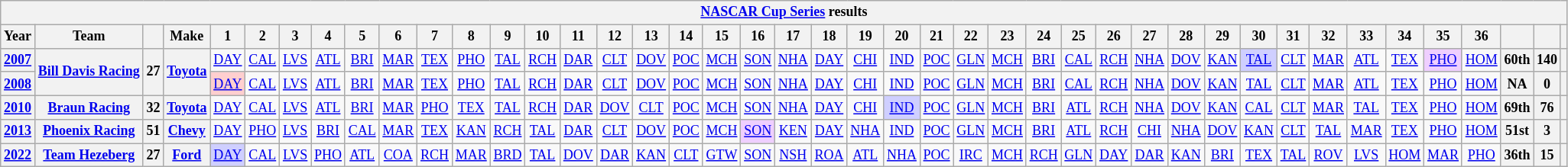<table class="wikitable" style="text-align:center; font-size:75%">
<tr>
<th colspan=43><a href='#'>NASCAR Cup Series</a> results</th>
</tr>
<tr>
<th scope="col">Year</th>
<th scope="col">Team</th>
<th scope="col"></th>
<th scope="col">Make</th>
<th scope="col">1</th>
<th scope="col">2</th>
<th scope="col">3</th>
<th scope="col">4</th>
<th scope="col">5</th>
<th scope="col">6</th>
<th scope="col">7</th>
<th scope="col">8</th>
<th scope="col">9</th>
<th scope="col">10</th>
<th scope="col">11</th>
<th scope="col">12</th>
<th scope="col">13</th>
<th scope="col">14</th>
<th scope="col">15</th>
<th scope="col">16</th>
<th scope="col">17</th>
<th scope="col">18</th>
<th scope="col">19</th>
<th scope="col">20</th>
<th scope="col">21</th>
<th scope="col">22</th>
<th scope="col">23</th>
<th scope="col">24</th>
<th scope="col">25</th>
<th scope="col">26</th>
<th scope="col">27</th>
<th scope="col">28</th>
<th scope="col">29</th>
<th scope="col">30</th>
<th scope="col">31</th>
<th scope="col">32</th>
<th scope="col">33</th>
<th scope="col">34</th>
<th scope="col">35</th>
<th scope="col">36</th>
<th scope="col"></th>
<th scope="col"></th>
<th scope="col"></th>
</tr>
<tr>
<th scope="row"><a href='#'>2007</a></th>
<th rowspan=2 nowrap><a href='#'>Bill Davis Racing</a></th>
<th rowspan=2>27</th>
<th rowspan=2><a href='#'>Toyota</a></th>
<td><a href='#'>DAY</a></td>
<td><a href='#'>CAL</a></td>
<td><a href='#'>LVS</a></td>
<td><a href='#'>ATL</a></td>
<td><a href='#'>BRI</a></td>
<td><a href='#'>MAR</a></td>
<td><a href='#'>TEX</a></td>
<td><a href='#'>PHO</a></td>
<td><a href='#'>TAL</a></td>
<td><a href='#'>RCH</a></td>
<td><a href='#'>DAR</a></td>
<td><a href='#'>CLT</a></td>
<td><a href='#'>DOV</a></td>
<td><a href='#'>POC</a></td>
<td><a href='#'>MCH</a></td>
<td><a href='#'>SON</a></td>
<td><a href='#'>NHA</a></td>
<td><a href='#'>DAY</a></td>
<td><a href='#'>CHI</a></td>
<td><a href='#'>IND</a></td>
<td><a href='#'>POC</a></td>
<td><a href='#'>GLN</a></td>
<td><a href='#'>MCH</a></td>
<td><a href='#'>BRI</a></td>
<td><a href='#'>CAL</a></td>
<td><a href='#'>RCH</a></td>
<td><a href='#'>NHA</a></td>
<td><a href='#'>DOV</a></td>
<td><a href='#'>KAN</a></td>
<td style="background:#CFCFFF;"><a href='#'>TAL</a><br></td>
<td><a href='#'>CLT</a></td>
<td><a href='#'>MAR</a></td>
<td><a href='#'>ATL</a></td>
<td><a href='#'>TEX</a></td>
<td style="background:#EFCFFF;"><a href='#'>PHO</a><br></td>
<td><a href='#'>HOM</a></td>
<th>60th</th>
<th>140</th>
<th></th>
</tr>
<tr>
<th scope="row"><a href='#'>2008</a></th>
<td style="background:#FFCFCF;"><a href='#'>DAY</a><br></td>
<td><a href='#'>CAL</a></td>
<td><a href='#'>LVS</a></td>
<td><a href='#'>ATL</a></td>
<td><a href='#'>BRI</a></td>
<td><a href='#'>MAR</a></td>
<td><a href='#'>TEX</a></td>
<td><a href='#'>PHO</a></td>
<td><a href='#'>TAL</a></td>
<td><a href='#'>RCH</a></td>
<td><a href='#'>DAR</a></td>
<td><a href='#'>CLT</a></td>
<td><a href='#'>DOV</a></td>
<td><a href='#'>POC</a></td>
<td><a href='#'>MCH</a></td>
<td><a href='#'>SON</a></td>
<td><a href='#'>NHA</a></td>
<td><a href='#'>DAY</a></td>
<td><a href='#'>CHI</a></td>
<td><a href='#'>IND</a></td>
<td><a href='#'>POC</a></td>
<td><a href='#'>GLN</a></td>
<td><a href='#'>MCH</a></td>
<td><a href='#'>BRI</a></td>
<td><a href='#'>CAL</a></td>
<td><a href='#'>RCH</a></td>
<td><a href='#'>NHA</a></td>
<td><a href='#'>DOV</a></td>
<td><a href='#'>KAN</a></td>
<td><a href='#'>TAL</a></td>
<td><a href='#'>CLT</a></td>
<td><a href='#'>MAR</a></td>
<td><a href='#'>ATL</a></td>
<td><a href='#'>TEX</a></td>
<td><a href='#'>PHO</a></td>
<td><a href='#'>HOM</a></td>
<th>NA</th>
<th>0</th>
<th></th>
</tr>
<tr>
<th scope="row"><a href='#'>2010</a></th>
<th nowrap><a href='#'>Braun Racing</a></th>
<th>32</th>
<th><a href='#'>Toyota</a></th>
<td><a href='#'>DAY</a></td>
<td><a href='#'>CAL</a></td>
<td><a href='#'>LVS</a></td>
<td><a href='#'>ATL</a></td>
<td><a href='#'>BRI</a></td>
<td><a href='#'>MAR</a></td>
<td><a href='#'>PHO</a></td>
<td><a href='#'>TEX</a></td>
<td><a href='#'>TAL</a></td>
<td><a href='#'>RCH</a></td>
<td><a href='#'>DAR</a></td>
<td><a href='#'>DOV</a></td>
<td><a href='#'>CLT</a></td>
<td><a href='#'>POC</a></td>
<td><a href='#'>MCH</a></td>
<td><a href='#'>SON</a></td>
<td><a href='#'>NHA</a></td>
<td><a href='#'>DAY</a></td>
<td><a href='#'>CHI</a></td>
<td style="background:#CFCFFF;"><a href='#'>IND</a><br></td>
<td><a href='#'>POC</a></td>
<td><a href='#'>GLN</a></td>
<td><a href='#'>MCH</a></td>
<td><a href='#'>BRI</a></td>
<td><a href='#'>ATL</a></td>
<td><a href='#'>RCH</a></td>
<td><a href='#'>NHA</a></td>
<td><a href='#'>DOV</a></td>
<td><a href='#'>KAN</a></td>
<td><a href='#'>CAL</a></td>
<td><a href='#'>CLT</a></td>
<td><a href='#'>MAR</a></td>
<td><a href='#'>TAL</a></td>
<td><a href='#'>TEX</a></td>
<td><a href='#'>PHO</a></td>
<td><a href='#'>HOM</a></td>
<th>69th</th>
<th>76</th>
<th></th>
</tr>
<tr>
<th scope="row"><a href='#'>2013</a></th>
<th nowrap><a href='#'>Phoenix Racing</a></th>
<th>51</th>
<th><a href='#'>Chevy</a></th>
<td><a href='#'>DAY</a></td>
<td><a href='#'>PHO</a></td>
<td><a href='#'>LVS</a></td>
<td><a href='#'>BRI</a></td>
<td><a href='#'>CAL</a></td>
<td><a href='#'>MAR</a></td>
<td><a href='#'>TEX</a></td>
<td><a href='#'>KAN</a></td>
<td><a href='#'>RCH</a></td>
<td><a href='#'>TAL</a></td>
<td><a href='#'>DAR</a></td>
<td><a href='#'>CLT</a></td>
<td><a href='#'>DOV</a></td>
<td><a href='#'>POC</a></td>
<td><a href='#'>MCH</a></td>
<td style="background:#EFCFFF;"><a href='#'>SON</a><br></td>
<td><a href='#'>KEN</a></td>
<td><a href='#'>DAY</a></td>
<td><a href='#'>NHA</a></td>
<td><a href='#'>IND</a></td>
<td><a href='#'>POC</a></td>
<td><a href='#'>GLN</a></td>
<td><a href='#'>MCH</a></td>
<td><a href='#'>BRI</a></td>
<td><a href='#'>ATL</a></td>
<td><a href='#'>RCH</a></td>
<td><a href='#'>CHI</a></td>
<td><a href='#'>NHA</a></td>
<td><a href='#'>DOV</a></td>
<td><a href='#'>KAN</a></td>
<td><a href='#'>CLT</a></td>
<td><a href='#'>TAL</a></td>
<td><a href='#'>MAR</a></td>
<td><a href='#'>TEX</a></td>
<td><a href='#'>PHO</a></td>
<td><a href='#'>HOM</a></td>
<th>51st</th>
<th>3</th>
<th></th>
</tr>
<tr>
<th><a href='#'>2022</a></th>
<th nowrap><a href='#'>Team Hezeberg</a></th>
<th>27</th>
<th><a href='#'>Ford</a></th>
<td style="background:#CFCFFF;"><a href='#'>DAY</a><br></td>
<td><a href='#'>CAL</a></td>
<td><a href='#'>LVS</a></td>
<td><a href='#'>PHO</a></td>
<td><a href='#'>ATL</a></td>
<td><a href='#'>COA</a></td>
<td><a href='#'>RCH</a></td>
<td><a href='#'>MAR</a></td>
<td><a href='#'>BRD</a></td>
<td><a href='#'>TAL</a></td>
<td><a href='#'>DOV</a></td>
<td><a href='#'>DAR</a></td>
<td><a href='#'>KAN</a></td>
<td><a href='#'>CLT</a></td>
<td><a href='#'>GTW</a></td>
<td><a href='#'>SON</a></td>
<td><a href='#'>NSH</a></td>
<td><a href='#'>ROA</a></td>
<td><a href='#'>ATL</a></td>
<td><a href='#'>NHA</a></td>
<td><a href='#'>POC</a></td>
<td><a href='#'>IRC</a></td>
<td><a href='#'>MCH</a></td>
<td><a href='#'>RCH</a></td>
<td><a href='#'>GLN</a></td>
<td><a href='#'>DAY</a></td>
<td><a href='#'>DAR</a></td>
<td><a href='#'>KAN</a></td>
<td><a href='#'>BRI</a></td>
<td><a href='#'>TEX</a></td>
<td><a href='#'>TAL</a></td>
<td><a href='#'>ROV</a></td>
<td><a href='#'>LVS</a></td>
<td><a href='#'>HOM</a></td>
<td><a href='#'>MAR</a></td>
<td><a href='#'>PHO</a></td>
<th>36th</th>
<th>15</th>
<th></th>
</tr>
</table>
